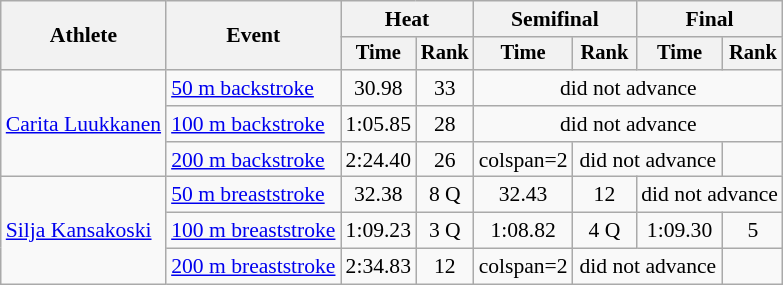<table class=wikitable style="font-size:90%">
<tr>
<th rowspan=2>Athlete</th>
<th rowspan=2>Event</th>
<th colspan="2">Heat</th>
<th colspan="2">Semifinal</th>
<th colspan="2">Final</th>
</tr>
<tr style="font-size:95%">
<th>Time</th>
<th>Rank</th>
<th>Time</th>
<th>Rank</th>
<th>Time</th>
<th>Rank</th>
</tr>
<tr align=center>
<td align=left rowspan=3><a href='#'>Carita Luukkanen</a></td>
<td align=left><a href='#'>50 m backstroke</a></td>
<td>30.98</td>
<td>33</td>
<td colspan=4>did not advance</td>
</tr>
<tr align=center>
<td align=left><a href='#'>100 m backstroke</a></td>
<td>1:05.85</td>
<td>28</td>
<td colspan=4>did not advance</td>
</tr>
<tr align=center>
<td align=left><a href='#'>200 m backstroke</a></td>
<td>2:24.40</td>
<td>26</td>
<td>colspan=2 </td>
<td colspan=2>did not advance</td>
</tr>
<tr align=center>
<td align=left rowspan=3><a href='#'>Silja Kansakoski</a></td>
<td align=left><a href='#'>50 m breaststroke</a></td>
<td>32.38</td>
<td>8 Q</td>
<td>32.43</td>
<td>12</td>
<td colspan=2>did not advance</td>
</tr>
<tr align=center>
<td align=left><a href='#'>100 m breaststroke</a></td>
<td>1:09.23</td>
<td>3 Q</td>
<td>1:08.82</td>
<td>4 Q</td>
<td>1:09.30</td>
<td>5</td>
</tr>
<tr align=center>
<td align=left><a href='#'>200 m breaststroke</a></td>
<td>2:34.83</td>
<td>12</td>
<td>colspan=2 </td>
<td colspan=2>did not advance</td>
</tr>
</table>
